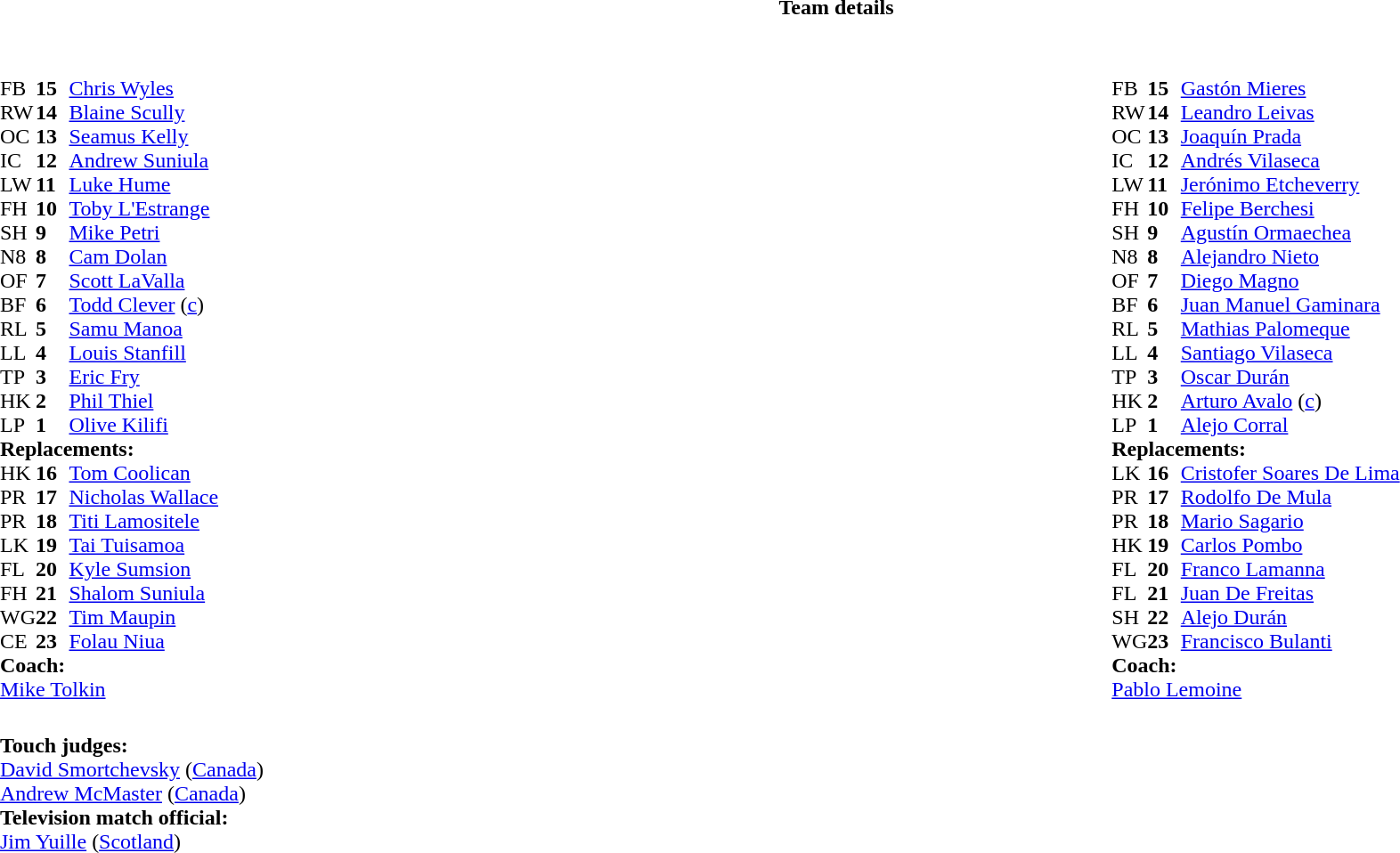<table border="0" width="100%" class="collapsible collapsed">
<tr>
<th>Team details</th>
</tr>
<tr>
<td><br><table width="100%">
<tr>
<td valign="top" width="50%"><br><table style="font-size: 100%" cellspacing="0" cellpadding="0">
<tr>
<th width="25"></th>
<th width="25"></th>
</tr>
<tr>
<td>FB</td>
<td><strong>15</strong></td>
<td><a href='#'>Chris Wyles</a></td>
</tr>
<tr>
<td>RW</td>
<td><strong>14</strong></td>
<td><a href='#'>Blaine Scully</a></td>
</tr>
<tr>
<td>OC</td>
<td><strong>13</strong></td>
<td><a href='#'>Seamus Kelly</a></td>
<td></td>
<td></td>
</tr>
<tr>
<td>IC</td>
<td><strong>12</strong></td>
<td><a href='#'>Andrew Suniula</a></td>
<td></td>
<td></td>
</tr>
<tr>
<td>LW</td>
<td><strong>11</strong></td>
<td><a href='#'>Luke Hume</a></td>
</tr>
<tr>
<td>FH</td>
<td><strong>10</strong></td>
<td><a href='#'>Toby L'Estrange</a></td>
<td></td>
<td></td>
</tr>
<tr>
<td>SH</td>
<td><strong>9</strong></td>
<td><a href='#'>Mike Petri</a></td>
</tr>
<tr>
<td>N8</td>
<td><strong>8</strong></td>
<td><a href='#'>Cam Dolan</a></td>
<td></td>
<td></td>
</tr>
<tr>
<td>OF</td>
<td><strong>7</strong></td>
<td><a href='#'>Scott LaValla</a></td>
</tr>
<tr>
<td>BF</td>
<td><strong>6</strong></td>
<td><a href='#'>Todd Clever</a> (<a href='#'>c</a>)</td>
<td></td>
<td></td>
<td></td>
</tr>
<tr>
<td>RL</td>
<td><strong>5</strong></td>
<td><a href='#'>Samu Manoa</a></td>
</tr>
<tr>
<td>LL</td>
<td><strong>4</strong></td>
<td><a href='#'>Louis Stanfill</a></td>
<td></td>
<td></td>
</tr>
<tr>
<td>TP</td>
<td><strong>3</strong></td>
<td><a href='#'>Eric Fry</a></td>
<td></td>
<td></td>
<td></td>
<td></td>
</tr>
<tr>
<td>HK</td>
<td><strong>2</strong></td>
<td><a href='#'>Phil Thiel</a></td>
<td></td>
<td></td>
</tr>
<tr>
<td>LP</td>
<td><strong>1</strong></td>
<td><a href='#'>Olive Kilifi</a></td>
<td></td>
<td></td>
</tr>
<tr>
<td colspan=3><strong>Replacements:</strong></td>
</tr>
<tr>
<td>HK</td>
<td><strong>16</strong></td>
<td><a href='#'>Tom Coolican</a></td>
<td></td>
<td></td>
</tr>
<tr>
<td>PR</td>
<td><strong>17</strong></td>
<td><a href='#'>Nicholas Wallace</a></td>
<td></td>
<td></td>
</tr>
<tr>
<td>PR</td>
<td><strong>18</strong></td>
<td><a href='#'>Titi Lamositele</a></td>
<td></td>
<td></td>
<td></td>
<td></td>
</tr>
<tr>
<td>LK</td>
<td><strong>19</strong></td>
<td><a href='#'>Tai Tuisamoa</a></td>
<td></td>
<td></td>
</tr>
<tr>
<td>FL</td>
<td><strong>20</strong></td>
<td><a href='#'>Kyle Sumsion</a></td>
<td></td>
<td></td>
</tr>
<tr>
<td>FH</td>
<td><strong>21</strong></td>
<td><a href='#'>Shalom Suniula</a></td>
<td></td>
<td></td>
</tr>
<tr>
<td>WG</td>
<td><strong>22</strong></td>
<td><a href='#'>Tim Maupin</a></td>
<td></td>
<td></td>
</tr>
<tr>
<td>CE</td>
<td><strong>23</strong></td>
<td><a href='#'>Folau Niua</a></td>
<td></td>
<td></td>
</tr>
<tr>
<td colspan=3><strong>Coach:</strong></td>
</tr>
<tr>
<td colspan="4"> <a href='#'>Mike Tolkin</a></td>
</tr>
</table>
</td>
<td valign="top" width="50%"><br><table style="font-size: 100%" cellspacing="0" cellpadding="0" align="center">
<tr>
<th width="25"></th>
<th width="25"></th>
</tr>
<tr>
<td>FB</td>
<td><strong>15</strong></td>
<td><a href='#'>Gastón Mieres</a></td>
</tr>
<tr>
<td>RW</td>
<td><strong>14</strong></td>
<td><a href='#'>Leandro Leivas</a></td>
</tr>
<tr>
<td>OC</td>
<td><strong>13</strong></td>
<td><a href='#'>Joaquín Prada</a></td>
<td></td>
<td></td>
</tr>
<tr>
<td>IC</td>
<td><strong>12</strong></td>
<td><a href='#'>Andrés Vilaseca</a></td>
<td></td>
<td></td>
</tr>
<tr>
<td>LW</td>
<td><strong>11</strong></td>
<td><a href='#'>Jerónimo Etcheverry</a></td>
</tr>
<tr>
<td>FH</td>
<td><strong>10</strong></td>
<td><a href='#'>Felipe Berchesi</a></td>
</tr>
<tr>
<td>SH</td>
<td><strong>9</strong></td>
<td><a href='#'>Agustín Ormaechea</a></td>
</tr>
<tr>
<td>N8</td>
<td><strong>8</strong></td>
<td><a href='#'>Alejandro Nieto</a></td>
</tr>
<tr>
<td>OF</td>
<td><strong>7</strong></td>
<td><a href='#'>Diego Magno</a></td>
<td></td>
<td></td>
</tr>
<tr>
<td>BF</td>
<td><strong>6</strong></td>
<td><a href='#'>Juan Manuel Gaminara</a></td>
</tr>
<tr>
<td>RL</td>
<td><strong>5</strong></td>
<td><a href='#'>Mathias Palomeque</a></td>
<td></td>
<td></td>
</tr>
<tr>
<td>LL</td>
<td><strong>4</strong></td>
<td><a href='#'>Santiago Vilaseca</a></td>
<td></td>
<td></td>
</tr>
<tr>
<td>TP</td>
<td><strong>3</strong></td>
<td><a href='#'>Oscar Durán</a></td>
<td></td>
<td></td>
</tr>
<tr>
<td>HK</td>
<td><strong>2</strong></td>
<td><a href='#'>Arturo Avalo</a> (<a href='#'>c</a>)</td>
<td></td>
<td></td>
<td></td>
<td></td>
<td></td>
</tr>
<tr>
<td>LP</td>
<td><strong>1</strong></td>
<td><a href='#'>Alejo Corral</a></td>
<td></td>
<td></td>
</tr>
<tr>
<td colspan=3><strong>Replacements:</strong></td>
</tr>
<tr>
<td>LK</td>
<td><strong>16</strong></td>
<td><a href='#'>Cristofer Soares De Lima</a></td>
<td></td>
<td></td>
</tr>
<tr>
<td>PR</td>
<td><strong>17</strong></td>
<td><a href='#'>Rodolfo De Mula</a></td>
<td></td>
<td></td>
</tr>
<tr>
<td>PR</td>
<td><strong>18</strong></td>
<td><a href='#'>Mario Sagario</a></td>
<td></td>
<td></td>
</tr>
<tr>
<td>HK</td>
<td><strong>19</strong></td>
<td><a href='#'>Carlos Pombo</a></td>
<td></td>
<td></td>
<td></td>
<td></td>
<td></td>
</tr>
<tr>
<td>FL</td>
<td><strong>20</strong></td>
<td><a href='#'>Franco Lamanna</a></td>
<td></td>
<td></td>
</tr>
<tr>
<td>FL</td>
<td><strong>21</strong></td>
<td><a href='#'>Juan De Freitas</a></td>
<td></td>
<td></td>
</tr>
<tr>
<td>SH</td>
<td><strong>22</strong></td>
<td><a href='#'>Alejo Durán</a></td>
<td></td>
<td></td>
</tr>
<tr>
<td>WG</td>
<td><strong>23</strong></td>
<td><a href='#'>Francisco Bulanti</a></td>
<td></td>
<td></td>
<td></td>
<td></td>
</tr>
<tr>
<td colspan=3><strong>Coach:</strong></td>
</tr>
<tr>
<td colspan="4"> <a href='#'>Pablo Lemoine</a></td>
</tr>
</table>
</td>
</tr>
</table>
<table style="width:100%; font-size:100%;">
<tr>
<td><br><strong>Touch judges:</strong>
<br><a href='#'>David Smortchevsky</a> (<a href='#'>Canada</a>)
<br><a href='#'>Andrew McMaster</a> (<a href='#'>Canada</a>)
<br><strong>Television match official:</strong>
<br><a href='#'>Jim Yuille</a> (<a href='#'>Scotland</a>)</td>
</tr>
</table>
</td>
</tr>
</table>
